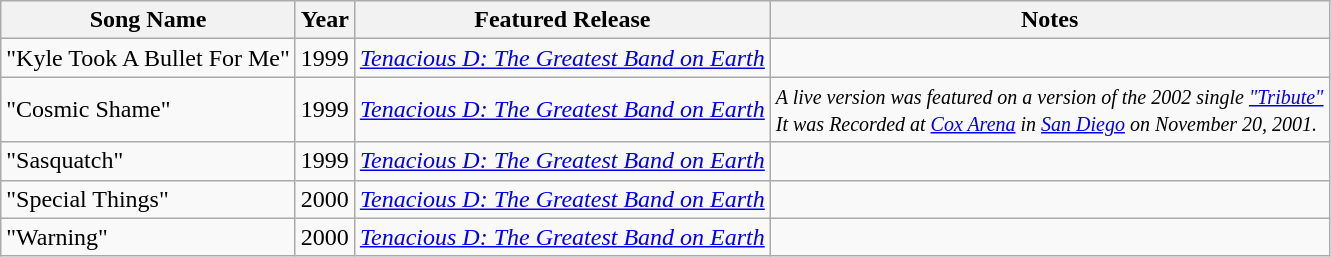<table class="wikitable sortable">
<tr>
<th>Song Name</th>
<th>Year</th>
<th>Featured Release</th>
<th>Notes</th>
</tr>
<tr>
<td>"Kyle Took A Bullet For Me"</td>
<td>1999</td>
<td><em><a href='#'>Tenacious D: The Greatest Band on Earth</a></em></td>
<td></td>
</tr>
<tr>
<td>"Cosmic Shame"</td>
<td>1999</td>
<td><em><a href='#'>Tenacious D: The Greatest Band on Earth</a></em></td>
<td><small><em>A live version was featured on a version of the 2002 single <a href='#'>"Tribute"</a></em></small><br><em><small>It was Recorded at <a href='#'>Cox Arena</a> in <a href='#'>San Diego</a> on November 20, 2001.</small></em></td>
</tr>
<tr>
<td>"Sasquatch"</td>
<td>1999</td>
<td><em><a href='#'>Tenacious D: The Greatest Band on Earth</a></em></td>
<td></td>
</tr>
<tr>
<td>"Special Things"</td>
<td>2000</td>
<td><em><a href='#'>Tenacious D: The Greatest Band on Earth</a></em></td>
<td></td>
</tr>
<tr>
<td>"Warning"</td>
<td>2000</td>
<td><em><a href='#'>Tenacious D: The Greatest Band on Earth</a></em></td>
<td></td>
</tr>
</table>
